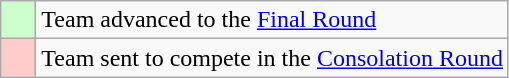<table class="wikitable">
<tr>
<td style="background: #ccffcc;">    </td>
<td>Team advanced to the <a href='#'>Final Round</a></td>
</tr>
<tr>
<td style="background: #ffcccc;">    </td>
<td>Team sent to compete in the <a href='#'>Consolation Round</a></td>
</tr>
</table>
